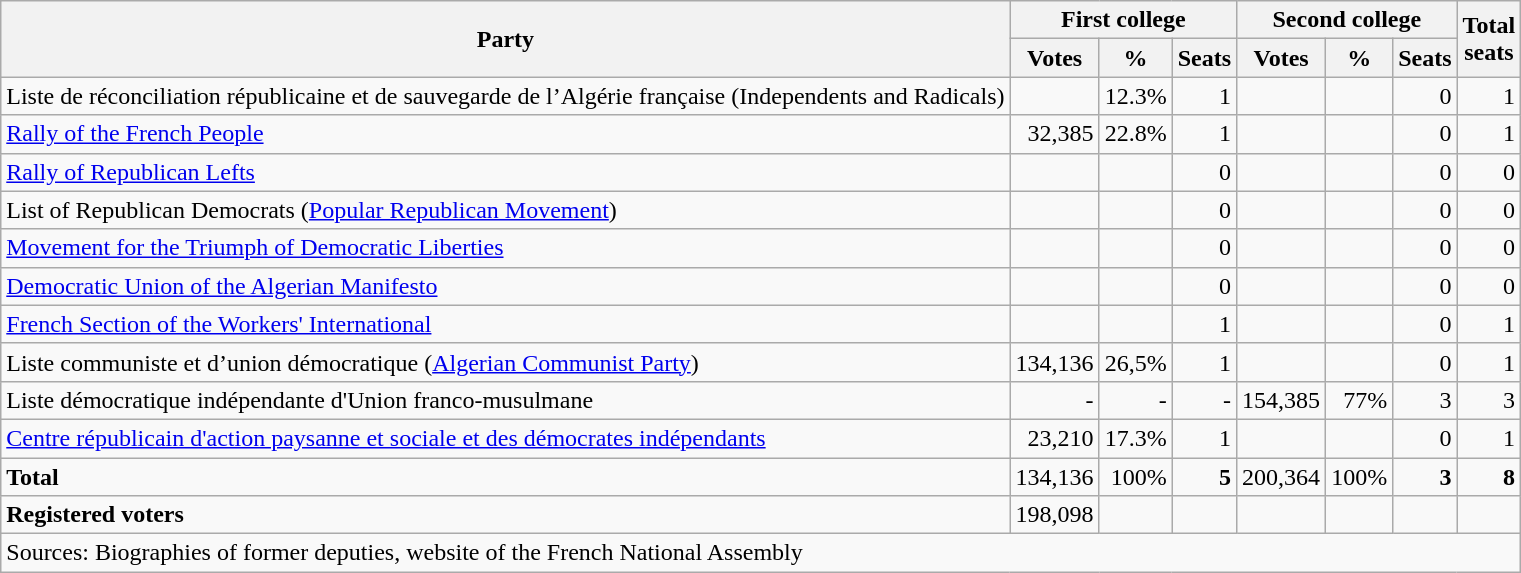<table class=wikitable style=text-align:right>
<tr>
<th rowspan=2>Party</th>
<th colspan=3>First college</th>
<th colspan=3>Second college</th>
<th rowspan=2>Total<br>seats</th>
</tr>
<tr>
<th>Votes</th>
<th>%</th>
<th>Seats</th>
<th>Votes</th>
<th>%</th>
<th>Seats</th>
</tr>
<tr>
<td align=left>Liste de réconciliation républicaine et de sauvegarde de l’Algérie française (Independents and Radicals)</td>
<td></td>
<td>12.3%</td>
<td>1</td>
<td></td>
<td></td>
<td>0</td>
<td>1</td>
</tr>
<tr>
<td align=left><a href='#'>Rally of the French People</a></td>
<td>32,385</td>
<td>22.8%</td>
<td>1</td>
<td></td>
<td></td>
<td>0</td>
<td>1</td>
</tr>
<tr>
<td align=left><a href='#'>Rally of Republican Lefts</a></td>
<td></td>
<td></td>
<td>0</td>
<td></td>
<td></td>
<td>0</td>
<td>0</td>
</tr>
<tr>
<td align=left>List of Republican Democrats (<a href='#'>Popular Republican Movement</a>)</td>
<td></td>
<td></td>
<td>0</td>
<td></td>
<td></td>
<td>0</td>
<td>0</td>
</tr>
<tr>
<td align=left><a href='#'>Movement for the Triumph of Democratic Liberties</a></td>
<td></td>
<td></td>
<td>0</td>
<td></td>
<td></td>
<td>0</td>
<td>0</td>
</tr>
<tr>
<td align=left><a href='#'>Democratic Union of the Algerian Manifesto</a></td>
<td></td>
<td></td>
<td>0</td>
<td></td>
<td></td>
<td>0</td>
<td>0</td>
</tr>
<tr>
<td align=left><a href='#'>French Section of the Workers' International</a></td>
<td></td>
<td></td>
<td>1</td>
<td></td>
<td></td>
<td>0</td>
<td>1</td>
</tr>
<tr>
<td align=left>Liste communiste et d’union démocratique (<a href='#'>Algerian Communist Party</a>)</td>
<td>134,136</td>
<td>26,5%</td>
<td>1</td>
<td></td>
<td></td>
<td>0</td>
<td>1</td>
</tr>
<tr>
<td align=left>Liste démocratique indépendante d'Union franco-musulmane</td>
<td>-</td>
<td>-</td>
<td>-</td>
<td>154,385</td>
<td>77%</td>
<td>3</td>
<td>3</td>
</tr>
<tr>
<td align=left><a href='#'>Centre républicain d'action paysanne et sociale et des démocrates indépendants</a></td>
<td>23,210</td>
<td>17.3%</td>
<td>1</td>
<td></td>
<td></td>
<td>0</td>
<td>1</td>
</tr>
<tr>
<td align=left><strong>Total</strong></td>
<td>134,136</td>
<td>100%</td>
<td><strong>5</strong></td>
<td>200,364</td>
<td>100%</td>
<td><strong>3</strong></td>
<td><strong>8</strong></td>
</tr>
<tr>
<td align=left><strong>Registered voters</strong></td>
<td>198,098</td>
<td></td>
<td></td>
<td></td>
<td></td>
<td></td>
<td></td>
</tr>
<tr>
<td align=left colspan=8>Sources: Biographies of former deputies, website of the French National Assembly</td>
</tr>
</table>
